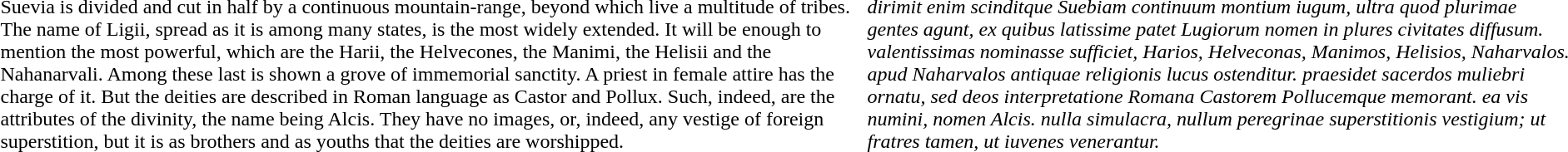<table>
<tr>
<td>Suevia is divided and cut in half by a continuous mountain-range, beyond which live a multitude of tribes. The name of Ligii, spread as it is among many states, is the most widely extended. It will be enough to mention the most powerful, which are the Harii, the Helvecones, the Manimi, the Helisii and the Nahanarvali. Among these last is shown a grove of immemorial sanctity. A priest in female attire has the charge of it. But the deities are described in Roman language as Castor and Pollux. Such, indeed, are the attributes of the divinity, the name being Alcis. They have no images, or, indeed, any vestige of foreign superstition, but it is as brothers and as youths that the deities are worshipped.</td>
<td><em>dirimit enim scinditque Suebiam continuum montium iugum, ultra quod plurimae gentes agunt, ex quibus latissime patet Lugiorum nomen in plures civitates diffusum. valentissimas nominasse sufficiet, Harios, Helveconas, Manimos, Helisios, Naharvalos. apud Naharvalos antiquae religionis lucus ostenditur. praesidet sacerdos muliebri ornatu, sed deos interpretatione Romana Castorem Pollucemque memorant. ea vis numini, nomen Alcis. nulla simulacra, nullum peregrinae superstitionis vestigium; ut fratres tamen, ut iuvenes venerantur.</em></td>
</tr>
</table>
